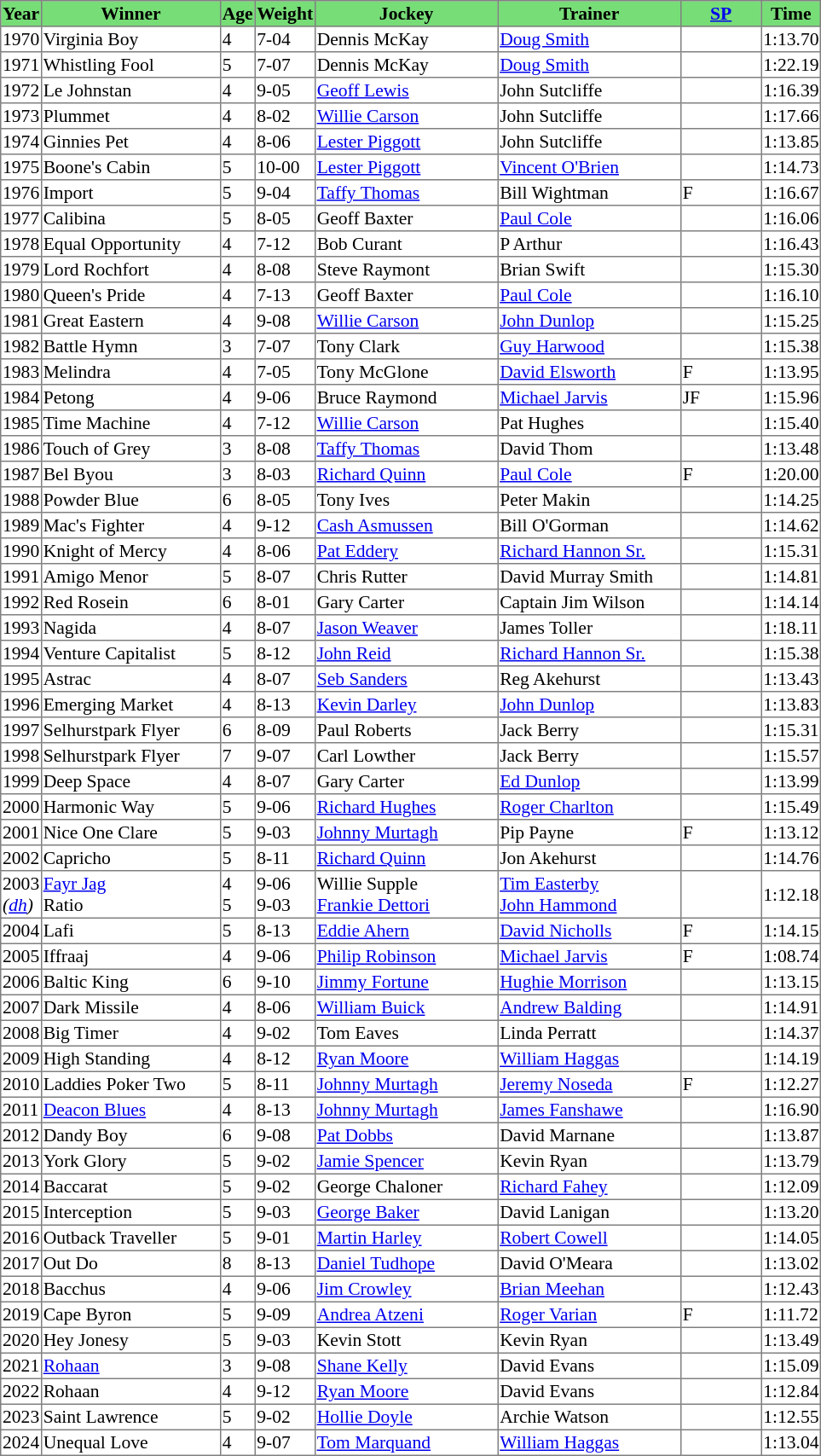<table class = "sortable" | border="1" style="border-collapse: collapse; font-size:90%">
<tr bgcolor="#77dd77" align="center">
<th>Year</th>
<th>Winner</th>
<th>Age</th>
<th>Weight</th>
<th>Jockey</th>
<th>Trainer</th>
<th><a href='#'>SP</a></th>
<th>Time</th>
</tr>
<tr>
<td>1970</td>
<td width=137px>Virginia Boy</td>
<td>4</td>
<td>7-04</td>
<td width=140px>Dennis McKay</td>
<td width=140px><a href='#'>Doug Smith</a></td>
<td width=60px></td>
<td>1:13.70</td>
</tr>
<tr>
<td>1971</td>
<td>Whistling Fool</td>
<td>5</td>
<td>7-07</td>
<td>Dennis McKay</td>
<td><a href='#'>Doug Smith</a></td>
<td></td>
<td>1:22.19</td>
</tr>
<tr>
<td>1972</td>
<td>Le Johnstan</td>
<td>4</td>
<td>9-05</td>
<td><a href='#'>Geoff Lewis</a></td>
<td>John Sutcliffe</td>
<td></td>
<td>1:16.39</td>
</tr>
<tr>
<td>1973</td>
<td>Plummet</td>
<td>4</td>
<td>8-02</td>
<td><a href='#'>Willie Carson</a></td>
<td>John Sutcliffe</td>
<td></td>
<td>1:17.66</td>
</tr>
<tr>
<td>1974</td>
<td>Ginnies Pet</td>
<td>4</td>
<td>8-06</td>
<td><a href='#'>Lester Piggott</a></td>
<td>John Sutcliffe</td>
<td></td>
<td>1:13.85</td>
</tr>
<tr>
<td>1975</td>
<td>Boone's Cabin</td>
<td>5</td>
<td>10-00</td>
<td><a href='#'>Lester Piggott</a></td>
<td><a href='#'>Vincent O'Brien</a></td>
<td></td>
<td>1:14.73</td>
</tr>
<tr>
<td>1976</td>
<td>Import</td>
<td>5</td>
<td>9-04</td>
<td><a href='#'>Taffy Thomas</a></td>
<td>Bill Wightman</td>
<td> F</td>
<td>1:16.67</td>
</tr>
<tr>
<td>1977</td>
<td>Calibina</td>
<td>5</td>
<td>8-05</td>
<td>Geoff Baxter</td>
<td><a href='#'>Paul Cole</a></td>
<td></td>
<td>1:16.06</td>
</tr>
<tr>
<td>1978</td>
<td>Equal Opportunity</td>
<td>4</td>
<td>7-12</td>
<td>Bob Curant</td>
<td>P Arthur</td>
<td></td>
<td>1:16.43</td>
</tr>
<tr>
<td>1979</td>
<td>Lord Rochfort</td>
<td>4</td>
<td>8-08</td>
<td>Steve Raymont</td>
<td>Brian Swift</td>
<td></td>
<td>1:15.30</td>
</tr>
<tr>
<td>1980</td>
<td>Queen's Pride</td>
<td>4</td>
<td>7-13</td>
<td>Geoff Baxter</td>
<td><a href='#'>Paul Cole</a></td>
<td></td>
<td>1:16.10</td>
</tr>
<tr>
<td>1981</td>
<td>Great Eastern</td>
<td>4</td>
<td>9-08</td>
<td><a href='#'>Willie Carson</a></td>
<td><a href='#'>John Dunlop</a></td>
<td></td>
<td>1:15.25</td>
</tr>
<tr>
<td>1982</td>
<td>Battle Hymn</td>
<td>3</td>
<td>7-07</td>
<td>Tony Clark</td>
<td><a href='#'>Guy Harwood</a></td>
<td></td>
<td>1:15.38</td>
</tr>
<tr>
<td>1983</td>
<td>Melindra</td>
<td>4</td>
<td>7-05</td>
<td>Tony McGlone</td>
<td><a href='#'>David Elsworth</a></td>
<td> F</td>
<td>1:13.95</td>
</tr>
<tr>
<td>1984</td>
<td>Petong</td>
<td>4</td>
<td>9-06</td>
<td>Bruce Raymond</td>
<td><a href='#'>Michael Jarvis</a></td>
<td> JF</td>
<td>1:15.96</td>
</tr>
<tr>
<td>1985</td>
<td>Time Machine</td>
<td>4</td>
<td>7-12</td>
<td><a href='#'>Willie Carson</a></td>
<td>Pat Hughes</td>
<td></td>
<td>1:15.40</td>
</tr>
<tr>
<td>1986</td>
<td>Touch of Grey</td>
<td>3</td>
<td>8-08</td>
<td><a href='#'>Taffy Thomas</a></td>
<td>David Thom</td>
<td></td>
<td>1:13.48</td>
</tr>
<tr>
<td>1987</td>
<td>Bel Byou</td>
<td>3</td>
<td>8-03</td>
<td><a href='#'>Richard Quinn</a></td>
<td><a href='#'>Paul Cole</a></td>
<td> F</td>
<td>1:20.00</td>
</tr>
<tr>
<td>1988</td>
<td>Powder Blue</td>
<td>6</td>
<td>8-05</td>
<td>Tony Ives</td>
<td>Peter Makin</td>
<td></td>
<td>1:14.25</td>
</tr>
<tr>
<td>1989</td>
<td>Mac's Fighter</td>
<td>4</td>
<td>9-12</td>
<td><a href='#'>Cash Asmussen</a></td>
<td>Bill O'Gorman</td>
<td></td>
<td>1:14.62</td>
</tr>
<tr>
<td>1990</td>
<td>Knight of Mercy</td>
<td>4</td>
<td>8-06</td>
<td><a href='#'>Pat Eddery</a></td>
<td><a href='#'>Richard Hannon Sr.</a></td>
<td></td>
<td>1:15.31</td>
</tr>
<tr>
<td>1991</td>
<td>Amigo Menor</td>
<td>5</td>
<td>8-07</td>
<td>Chris Rutter</td>
<td>David Murray Smith</td>
<td></td>
<td>1:14.81</td>
</tr>
<tr>
<td>1992</td>
<td>Red Rosein</td>
<td>6</td>
<td>8-01</td>
<td>Gary Carter</td>
<td>Captain Jim Wilson</td>
<td></td>
<td>1:14.14</td>
</tr>
<tr>
<td>1993</td>
<td>Nagida</td>
<td>4</td>
<td>8-07</td>
<td><a href='#'>Jason Weaver</a></td>
<td>James Toller</td>
<td></td>
<td>1:18.11</td>
</tr>
<tr>
<td>1994</td>
<td>Venture Capitalist</td>
<td>5</td>
<td>8-12</td>
<td><a href='#'>John Reid</a></td>
<td><a href='#'>Richard Hannon Sr.</a></td>
<td></td>
<td>1:15.38</td>
</tr>
<tr>
<td>1995</td>
<td>Astrac</td>
<td>4</td>
<td>8-07</td>
<td><a href='#'>Seb Sanders</a></td>
<td>Reg Akehurst</td>
<td></td>
<td>1:13.43</td>
</tr>
<tr>
<td>1996</td>
<td>Emerging Market</td>
<td>4</td>
<td>8-13</td>
<td><a href='#'>Kevin Darley</a></td>
<td><a href='#'>John Dunlop</a></td>
<td></td>
<td>1:13.83</td>
</tr>
<tr>
<td>1997</td>
<td>Selhurstpark Flyer</td>
<td>6</td>
<td>8-09</td>
<td>Paul Roberts</td>
<td>Jack Berry</td>
<td></td>
<td>1:15.31</td>
</tr>
<tr>
<td>1998</td>
<td>Selhurstpark Flyer</td>
<td>7</td>
<td>9-07</td>
<td>Carl Lowther</td>
<td>Jack Berry</td>
<td></td>
<td>1:15.57</td>
</tr>
<tr>
<td>1999</td>
<td>Deep Space</td>
<td>4</td>
<td>8-07</td>
<td>Gary Carter</td>
<td><a href='#'>Ed Dunlop</a></td>
<td></td>
<td>1:13.99</td>
</tr>
<tr>
<td>2000</td>
<td>Harmonic Way</td>
<td>5</td>
<td>9-06</td>
<td><a href='#'>Richard Hughes</a></td>
<td><a href='#'>Roger Charlton</a></td>
<td></td>
<td>1:15.49</td>
</tr>
<tr>
<td>2001</td>
<td>Nice One Clare</td>
<td>5</td>
<td>9-03</td>
<td><a href='#'>Johnny Murtagh</a></td>
<td>Pip Payne</td>
<td> F</td>
<td>1:13.12</td>
</tr>
<tr>
<td>2002</td>
<td>Capricho</td>
<td>5</td>
<td>8-11</td>
<td><a href='#'>Richard Quinn</a></td>
<td>Jon Akehurst</td>
<td></td>
<td>1:14.76</td>
</tr>
<tr>
<td>2003<br><em>(<a href='#'>dh</a>)</em></td>
<td><a href='#'>Fayr Jag</a><br>Ratio</td>
<td>4<br>5</td>
<td>9-06<br>9-03</td>
<td>Willie Supple<br><a href='#'>Frankie Dettori</a></td>
<td><a href='#'>Tim Easterby</a><br><a href='#'>John Hammond</a></td>
<td><br></td>
<td>1:12.18</td>
</tr>
<tr>
<td>2004</td>
<td>Lafi</td>
<td>5</td>
<td>8-13</td>
<td><a href='#'>Eddie Ahern</a></td>
<td><a href='#'>David Nicholls</a></td>
<td> F</td>
<td>1:14.15</td>
</tr>
<tr>
<td>2005</td>
<td>Iffraaj </td>
<td>4</td>
<td>9-06</td>
<td><a href='#'>Philip Robinson</a></td>
<td><a href='#'>Michael Jarvis</a></td>
<td> F</td>
<td>1:08.74</td>
</tr>
<tr>
<td>2006</td>
<td>Baltic King</td>
<td>6</td>
<td>9-10</td>
<td><a href='#'>Jimmy Fortune</a></td>
<td><a href='#'>Hughie Morrison</a></td>
<td></td>
<td>1:13.15</td>
</tr>
<tr>
<td>2007</td>
<td>Dark Missile</td>
<td>4</td>
<td>8-06</td>
<td><a href='#'>William Buick</a></td>
<td><a href='#'>Andrew Balding</a></td>
<td></td>
<td>1:14.91</td>
</tr>
<tr>
<td>2008</td>
<td>Big Timer</td>
<td>4</td>
<td>9-02</td>
<td>Tom Eaves</td>
<td>Linda Perratt</td>
<td></td>
<td>1:14.37</td>
</tr>
<tr>
<td>2009</td>
<td>High Standing</td>
<td>4</td>
<td>8-12</td>
<td><a href='#'>Ryan Moore</a></td>
<td><a href='#'>William Haggas</a></td>
<td></td>
<td>1:14.19</td>
</tr>
<tr>
<td>2010</td>
<td>Laddies Poker Two</td>
<td>5</td>
<td>8-11</td>
<td><a href='#'>Johnny Murtagh</a></td>
<td><a href='#'>Jeremy Noseda</a></td>
<td> F</td>
<td>1:12.27</td>
</tr>
<tr>
<td>2011</td>
<td><a href='#'>Deacon Blues</a></td>
<td>4</td>
<td>8-13</td>
<td><a href='#'>Johnny Murtagh</a></td>
<td><a href='#'>James Fanshawe</a></td>
<td></td>
<td>1:16.90</td>
</tr>
<tr>
<td>2012</td>
<td>Dandy Boy</td>
<td>6</td>
<td>9-08</td>
<td><a href='#'>Pat Dobbs</a></td>
<td>David Marnane</td>
<td></td>
<td>1:13.87</td>
</tr>
<tr>
<td>2013</td>
<td>York Glory</td>
<td>5</td>
<td>9-02</td>
<td><a href='#'>Jamie Spencer</a></td>
<td>Kevin Ryan</td>
<td></td>
<td>1:13.79</td>
</tr>
<tr>
<td>2014</td>
<td>Baccarat</td>
<td>5</td>
<td>9-02</td>
<td>George Chaloner</td>
<td><a href='#'>Richard Fahey</a></td>
<td></td>
<td>1:12.09</td>
</tr>
<tr>
<td>2015</td>
<td>Interception</td>
<td>5</td>
<td>9-03</td>
<td><a href='#'>George Baker</a></td>
<td>David Lanigan</td>
<td></td>
<td>1:13.20</td>
</tr>
<tr>
<td>2016</td>
<td>Outback Traveller</td>
<td>5</td>
<td>9-01</td>
<td><a href='#'>Martin Harley</a></td>
<td><a href='#'>Robert Cowell</a></td>
<td></td>
<td>1:14.05</td>
</tr>
<tr>
<td>2017</td>
<td>Out Do</td>
<td>8</td>
<td>8-13</td>
<td><a href='#'>Daniel Tudhope</a></td>
<td>David O'Meara</td>
<td></td>
<td>1:13.02</td>
</tr>
<tr>
<td>2018</td>
<td>Bacchus</td>
<td>4</td>
<td>9-06</td>
<td><a href='#'>Jim Crowley</a></td>
<td><a href='#'>Brian Meehan</a></td>
<td></td>
<td>1:12.43</td>
</tr>
<tr>
<td>2019</td>
<td>Cape Byron</td>
<td>5</td>
<td>9-09</td>
<td><a href='#'>Andrea Atzeni</a></td>
<td><a href='#'>Roger Varian</a></td>
<td> F</td>
<td>1:11.72</td>
</tr>
<tr>
<td>2020</td>
<td>Hey Jonesy</td>
<td>5</td>
<td>9-03</td>
<td>Kevin Stott</td>
<td>Kevin Ryan</td>
<td></td>
<td>1:13.49</td>
</tr>
<tr>
<td>2021</td>
<td><a href='#'>Rohaan</a></td>
<td>3</td>
<td>9-08</td>
<td><a href='#'>Shane Kelly</a></td>
<td>David Evans</td>
<td></td>
<td>1:15.09</td>
</tr>
<tr>
<td>2022</td>
<td>Rohaan</td>
<td>4</td>
<td>9-12</td>
<td><a href='#'>Ryan Moore</a></td>
<td>David Evans</td>
<td></td>
<td>1:12.84</td>
</tr>
<tr>
<td>2023</td>
<td>Saint Lawrence</td>
<td>5</td>
<td>9-02</td>
<td><a href='#'>Hollie Doyle</a></td>
<td>Archie Watson</td>
<td></td>
<td>1:12.55</td>
</tr>
<tr>
<td>2024</td>
<td>Unequal Love</td>
<td>4</td>
<td>9-07</td>
<td><a href='#'>Tom Marquand</a></td>
<td><a href='#'>William Haggas</a></td>
<td></td>
<td>1:13.04</td>
</tr>
</table>
